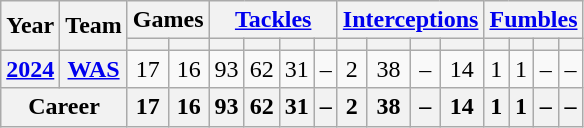<table class="wikitable" style="text-align:center;">
<tr>
<th rowspan="2">Year</th>
<th rowspan="2">Team</th>
<th colspan="2">Games</th>
<th colspan="4"><a href='#'>Tackles</a></th>
<th colspan="4"><a href='#'>Interceptions</a></th>
<th colspan="4"><a href='#'>Fumbles</a></th>
</tr>
<tr>
<th></th>
<th></th>
<th></th>
<th></th>
<th></th>
<th></th>
<th></th>
<th></th>
<th></th>
<th></th>
<th></th>
<th></th>
<th></th>
<th></th>
</tr>
<tr>
<th><a href='#'>2024</a></th>
<th><a href='#'>WAS</a></th>
<td>17</td>
<td>16</td>
<td>93</td>
<td>62</td>
<td>31</td>
<td>–</td>
<td>2</td>
<td>38</td>
<td>–</td>
<td>14</td>
<td>1</td>
<td>1</td>
<td>–</td>
<td>–</td>
</tr>
<tr>
<th colspan="2">Career</th>
<th>17</th>
<th>16</th>
<th>93</th>
<th>62</th>
<th>31</th>
<th>–</th>
<th>2</th>
<th>38</th>
<th>–</th>
<th>14</th>
<th>1</th>
<th>1</th>
<th>–</th>
<th>–</th>
</tr>
</table>
